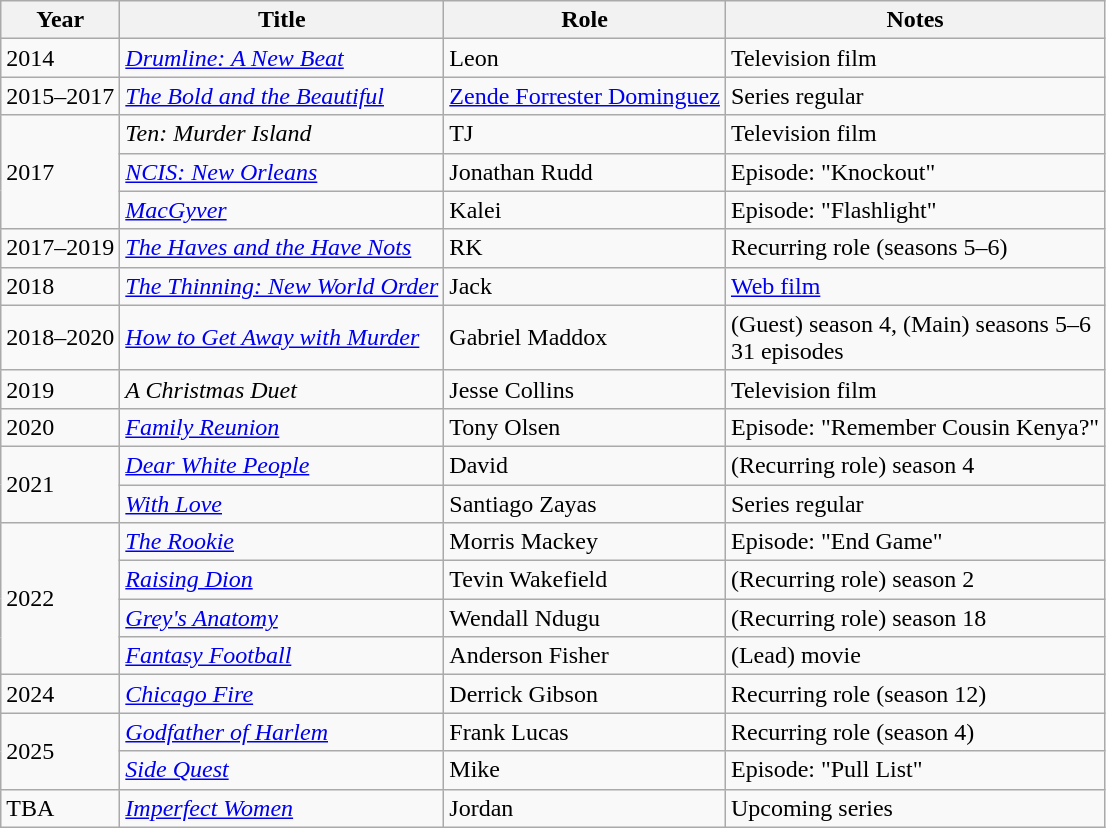<table class="wikitable plainrowheaders sortable">
<tr>
<th scope="col">Year</th>
<th scope="col">Title</th>
<th scope="col">Role</th>
<th scope="col" class="unsortable">Notes</th>
</tr>
<tr>
<td>2014</td>
<td><em><a href='#'>Drumline: A New Beat</a></em></td>
<td>Leon</td>
<td>Television film</td>
</tr>
<tr>
<td>2015–2017</td>
<td><em><a href='#'>The Bold and the Beautiful</a></em></td>
<td><a href='#'>Zende Forrester Dominguez</a></td>
<td>Series regular</td>
</tr>
<tr>
<td rowspan=3>2017</td>
<td><em>Ten: Murder Island</em></td>
<td>TJ</td>
<td>Television film</td>
</tr>
<tr>
<td><em><a href='#'>NCIS: New Orleans</a></em></td>
<td>Jonathan Rudd</td>
<td>Episode: "Knockout"</td>
</tr>
<tr>
<td><em><a href='#'>MacGyver</a></em></td>
<td>Kalei</td>
<td>Episode: "Flashlight"</td>
</tr>
<tr>
<td>2017–2019</td>
<td><em><a href='#'>The Haves and the Have Nots</a></em></td>
<td>RK</td>
<td>Recurring role (seasons 5–6)</td>
</tr>
<tr>
<td>2018</td>
<td><em><a href='#'>The Thinning: New World Order</a></em></td>
<td>Jack</td>
<td><a href='#'>Web film</a></td>
</tr>
<tr>
<td>2018–2020</td>
<td><em><a href='#'>How to Get Away with Murder</a></em></td>
<td>Gabriel Maddox</td>
<td>(Guest) season 4, (Main) seasons 5–6<br>31 episodes</td>
</tr>
<tr>
<td>2019</td>
<td><em>A Christmas Duet</em></td>
<td>Jesse Collins</td>
<td>Television film</td>
</tr>
<tr>
<td>2020</td>
<td><em><a href='#'>Family Reunion</a></em></td>
<td>Tony Olsen</td>
<td>Episode: "Remember Cousin Kenya?"</td>
</tr>
<tr>
<td rowspan=2>2021</td>
<td><em><a href='#'>Dear White People</a></em></td>
<td>David</td>
<td>(Recurring role) season 4</td>
</tr>
<tr>
<td><em><a href='#'>With Love</a></em></td>
<td>Santiago Zayas</td>
<td>Series regular</td>
</tr>
<tr>
<td rowspan=4>2022</td>
<td><em><a href='#'>The Rookie</a></em></td>
<td>Morris Mackey</td>
<td>Episode: "End Game"</td>
</tr>
<tr>
<td><em><a href='#'>Raising Dion</a></em></td>
<td>Tevin Wakefield</td>
<td>(Recurring role) season 2</td>
</tr>
<tr>
<td><em><a href='#'>Grey's Anatomy</a></em></td>
<td>Wendall Ndugu</td>
<td>(Recurring role) season 18</td>
</tr>
<tr>
<td><em><a href='#'>Fantasy Football</a></em></td>
<td>Anderson Fisher</td>
<td>(Lead) movie</td>
</tr>
<tr>
<td>2024</td>
<td><em><a href='#'>Chicago Fire</a></em></td>
<td>Derrick Gibson</td>
<td>Recurring role (season 12)</td>
</tr>
<tr>
<td rowspan=2>2025</td>
<td><em><a href='#'>Godfather of Harlem</a></em></td>
<td>Frank Lucas</td>
<td>Recurring role (season 4)</td>
</tr>
<tr>
<td><em><a href='#'>Side Quest</a></em></td>
<td>Mike</td>
<td>Episode: "Pull List"</td>
</tr>
<tr>
<td>TBA</td>
<td><em><a href='#'>Imperfect Women</a></em></td>
<td>Jordan</td>
<td>Upcoming series</td>
</tr>
</table>
